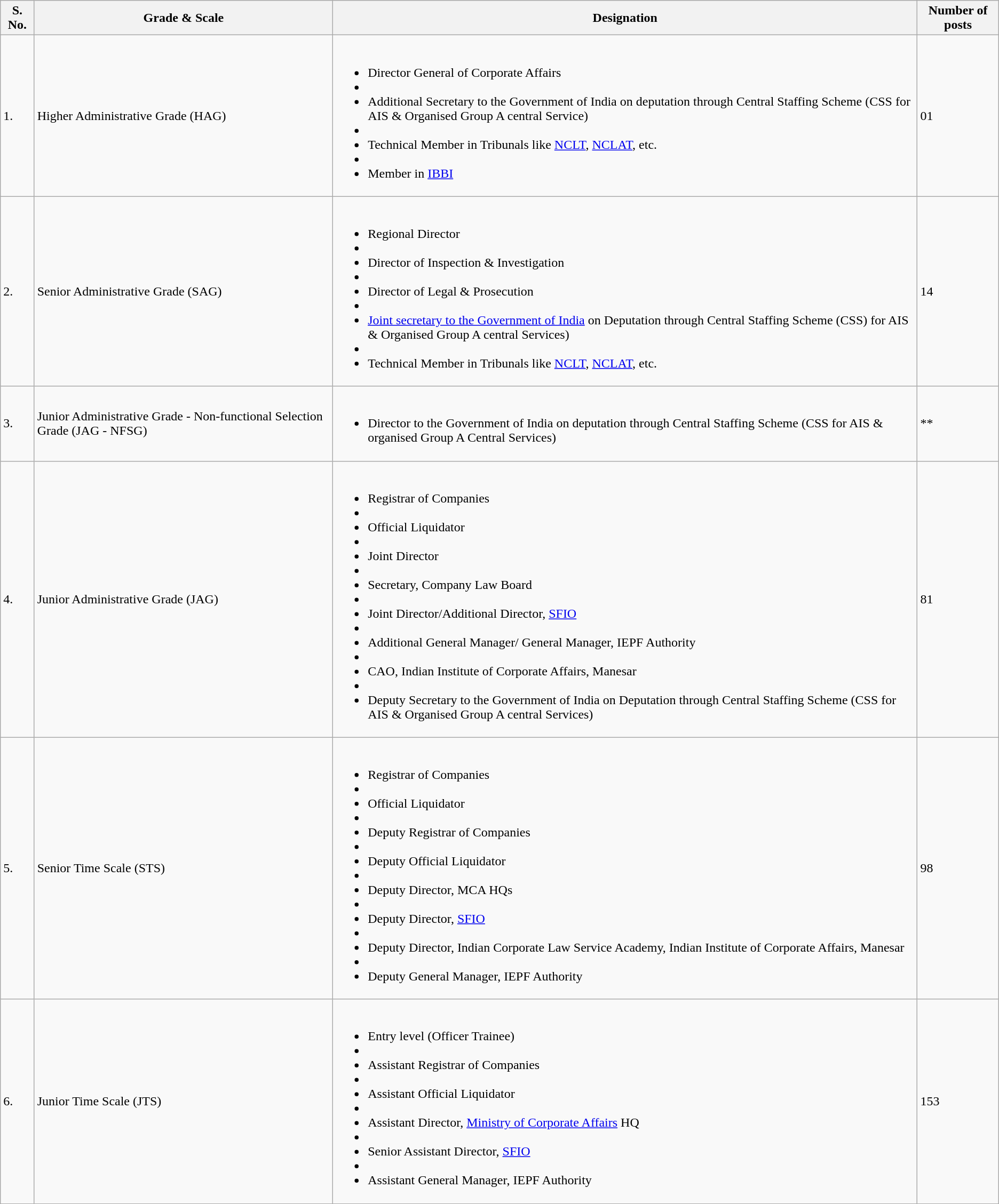<table class="wikitable">
<tr>
<th>S. No.</th>
<th>Grade & Scale</th>
<th>Designation</th>
<th>Number of posts</th>
</tr>
<tr>
<td>1.</td>
<td>Higher Administrative Grade (HAG)</td>
<td><br><ul><li>Director General of Corporate Affairs</li><li></li><li>Additional Secretary to the Government of India on deputation through Central Staffing Scheme (CSS for AIS & Organised Group A central Service)</li><li></li><li>Technical Member in Tribunals like <a href='#'> NCLT</a>, <a href='#'> NCLAT</a>, etc.</li><li></li><li>Member in <a href='#'> IBBI</a></li></ul></td>
<td>01</td>
</tr>
<tr>
<td>2.</td>
<td>Senior Administrative Grade (SAG)</td>
<td><br><ul><li>Regional Director</li><li></li><li>Director of Inspection & Investigation</li><li></li><li>Director of Legal & Prosecution</li><li></li><li><a href='#'>Joint secretary to the Government of India</a> on Deputation through Central Staffing Scheme (CSS) for AIS & Organised Group A central Services)</li><li></li><li>Technical Member in Tribunals like <a href='#'> NCLT</a>, <a href='#'> NCLAT</a>, etc.</li></ul></td>
<td>14</td>
</tr>
<tr>
<td>3.</td>
<td>Junior Administrative Grade - Non-functional Selection Grade (JAG - NFSG)</td>
<td><br><ul><li>Director to the Government of India on deputation through Central Staffing Scheme (CSS for AIS & organised Group A Central Services)</li></ul></td>
<td>**</td>
</tr>
<tr>
<td>4.</td>
<td>Junior Administrative Grade (JAG)</td>
<td><br><ul><li>Registrar of Companies</li><li></li><li>Official Liquidator</li><li></li><li>Joint Director</li><li></li><li>Secretary, Company Law Board</li><li></li><li>Joint Director/Additional Director, <a href='#'> SFIO</a></li><li></li><li>Additional General Manager/ General Manager, IEPF Authority</li><li></li><li>CAO, Indian Institute of Corporate Affairs, Manesar</li><li></li><li>Deputy Secretary to the Government of India on Deputation through Central Staffing Scheme (CSS for AIS & Organised Group A central Services)</li></ul></td>
<td>81</td>
</tr>
<tr>
<td>5.</td>
<td>Senior Time Scale (STS)</td>
<td><br><ul><li>Registrar of Companies</li><li></li><li>Official Liquidator</li><li></li><li>Deputy Registrar of Companies</li><li></li><li>Deputy Official Liquidator</li><li></li><li>Deputy Director, MCA HQs</li><li></li><li>Deputy Director, <a href='#'> SFIO</a></li><li></li><li>Deputy Director, Indian Corporate Law Service Academy, Indian Institute of Corporate Affairs, Manesar</li><li></li><li>Deputy General Manager, IEPF Authority</li></ul></td>
<td>98</td>
</tr>
<tr>
<td>6.</td>
<td>Junior Time Scale (JTS)</td>
<td><br><ul><li>Entry level (Officer Trainee)</li><li></li><li>Assistant Registrar of Companies</li><li></li><li>Assistant Official Liquidator</li><li></li><li>Assistant Director, <a href='#'>Ministry of Corporate Affairs</a> HQ</li><li></li><li>Senior Assistant Director, <a href='#'> SFIO</a></li><li></li><li>Assistant General Manager, IEPF Authority</li></ul></td>
<td>153</td>
</tr>
</table>
